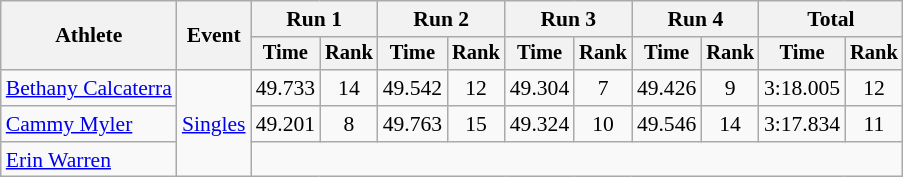<table class=wikitable style=font-size:90%;text-align:center>
<tr>
<th rowspan=2>Athlete</th>
<th rowspan=2>Event</th>
<th colspan=2>Run 1</th>
<th colspan=2>Run 2</th>
<th colspan=2>Run 3</th>
<th colspan=2>Run 4</th>
<th colspan=2>Total</th>
</tr>
<tr style=font-size:95%>
<th>Time</th>
<th>Rank</th>
<th>Time</th>
<th>Rank</th>
<th>Time</th>
<th>Rank</th>
<th>Time</th>
<th>Rank</th>
<th>Time</th>
<th>Rank</th>
</tr>
<tr>
<td align=left><a href='#'>Bethany Calcaterra</a></td>
<td align=left rowspan=3><a href='#'>Singles</a></td>
<td>49.733</td>
<td>14</td>
<td>49.542</td>
<td>12</td>
<td>49.304</td>
<td>7</td>
<td>49.426</td>
<td>9</td>
<td>3:18.005</td>
<td>12</td>
</tr>
<tr>
<td align=left><a href='#'>Cammy Myler</a></td>
<td>49.201</td>
<td>8</td>
<td>49.763</td>
<td>15</td>
<td>49.324</td>
<td>10</td>
<td>49.546</td>
<td>14</td>
<td>3:17.834</td>
<td>11</td>
</tr>
<tr>
<td align=left><a href='#'>Erin Warren</a></td>
<td colspan=10></td>
</tr>
</table>
